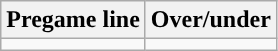<table class="wikitable">
<tr align="center">
<th>Pregame line</th>
<th>Over/under</th>
</tr>
<tr align="center">
<td></td>
<td></td>
</tr>
</table>
